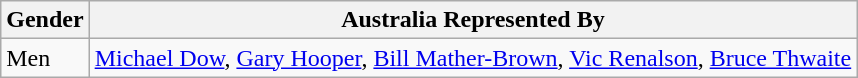<table cellspacing="0" cellpadding="0">
<tr>
<td valign="top"><br><table class=wikitable>
<tr>
<th>Gender</th>
<th>Australia Represented By</th>
</tr>
<tr>
<td>Men</td>
<td><a href='#'>Michael Dow</a>, <a href='#'>Gary Hooper</a>, <a href='#'>Bill Mather-Brown</a>, <a href='#'>Vic Renalson</a>, <a href='#'>Bruce Thwaite</a></td>
</tr>
</table>
</td>
</tr>
</table>
